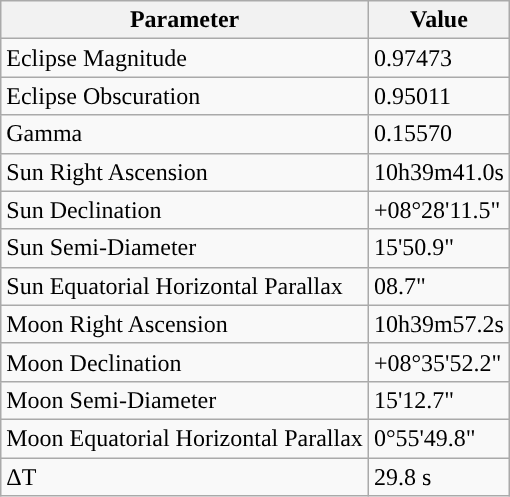<table class="wikitable">
<tr>
<th>Parameter</th>
<th>Value</th>
</tr>
<tr>
<td>Eclipse Magnitude</td>
<td>0.97473</td>
</tr>
<tr>
<td>Eclipse Obscuration</td>
<td>0.95011</td>
</tr>
<tr>
<td>Gamma</td>
<td>0.15570</td>
</tr>
<tr>
<td>Sun Right Ascension</td>
<td>10h39m41.0s</td>
</tr>
<tr>
<td>Sun Declination</td>
<td>+08°28'11.5"</td>
</tr>
<tr>
<td>Sun Semi-Diameter</td>
<td>15'50.9"</td>
</tr>
<tr>
<td>Sun Equatorial Horizontal Parallax</td>
<td>08.7"</td>
</tr>
<tr>
<td>Moon Right Ascension</td>
<td>10h39m57.2s</td>
</tr>
<tr>
<td>Moon Declination</td>
<td>+08°35'52.2"</td>
</tr>
<tr>
<td>Moon Semi-Diameter</td>
<td>15'12.7"</td>
</tr>
<tr>
<td>Moon Equatorial Horizontal Parallax</td>
<td>0°55'49.8"</td>
</tr>
<tr>
<td>ΔT</td>
<td>29.8 s</td>
</tr>
</table>
